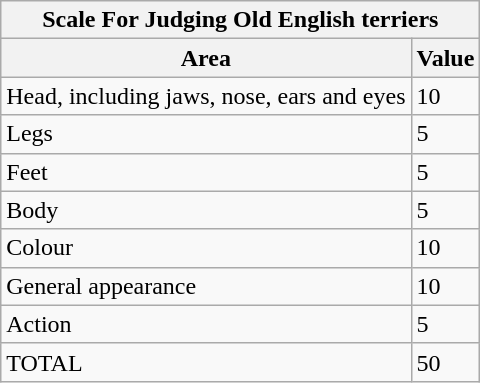<table class="wikitable">
<tr>
<th colspan="2">Scale For Judging Old English terriers</th>
</tr>
<tr>
<th>Area</th>
<th>Value</th>
</tr>
<tr>
<td>Head, including jaws, nose, ears and eyes</td>
<td>10</td>
</tr>
<tr>
<td>Legs</td>
<td>5</td>
</tr>
<tr>
<td>Feet</td>
<td>5</td>
</tr>
<tr>
<td>Body</td>
<td>5</td>
</tr>
<tr>
<td>Colour</td>
<td>10</td>
</tr>
<tr>
<td>General appearance</td>
<td>10</td>
</tr>
<tr>
<td>Action</td>
<td>5</td>
</tr>
<tr>
<td>TOTAL</td>
<td>50</td>
</tr>
</table>
